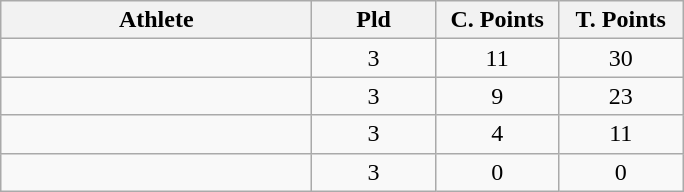<table class="wikitable" style="text-align:center">
<tr>
<th width=200>Athlete</th>
<th width=75>Pld</th>
<th width=75>C. Points</th>
<th width=75>T. Points</th>
</tr>
<tr>
<td style="text-align:left"></td>
<td>3</td>
<td>11</td>
<td>30</td>
</tr>
<tr>
<td style="text-align:left"></td>
<td>3</td>
<td>9</td>
<td>23</td>
</tr>
<tr>
<td style="text-align:left"></td>
<td>3</td>
<td>4</td>
<td>11</td>
</tr>
<tr>
<td style="text-align:left"></td>
<td>3</td>
<td>0</td>
<td>0</td>
</tr>
</table>
